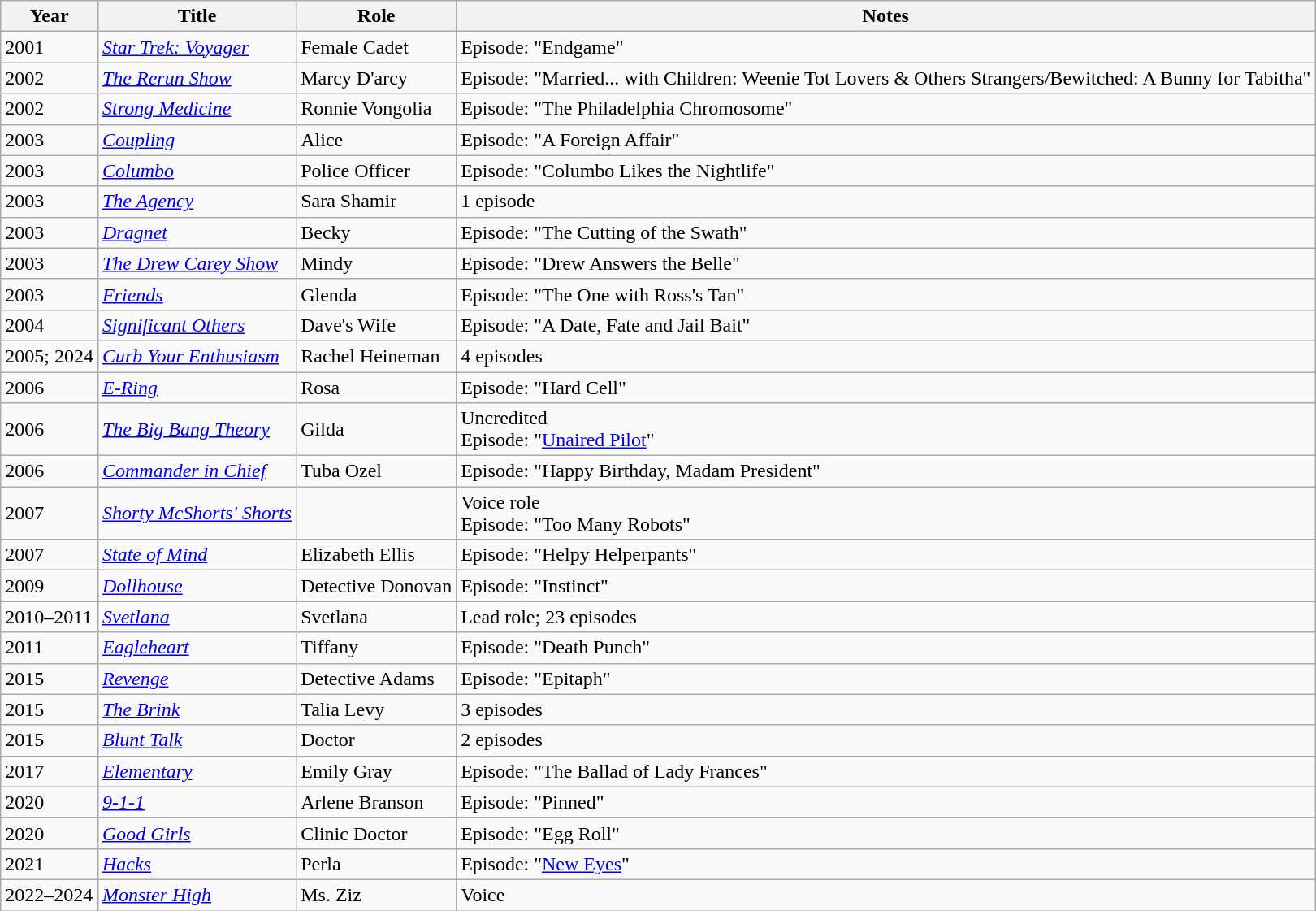<table class="wikitable">
<tr>
<th>Year</th>
<th>Title</th>
<th>Role</th>
<th>Notes</th>
</tr>
<tr>
<td>2001</td>
<td><em><a href='#'>Star Trek: Voyager</a></em></td>
<td>Female Cadet</td>
<td>Episode: "Endgame"</td>
</tr>
<tr>
<td>2002</td>
<td><em><a href='#'>The Rerun Show</a></em></td>
<td>Marcy D'arcy</td>
<td>Episode: "Married... with Children: Weenie Tot Lovers & Others Strangers/Bewitched: A Bunny for Tabitha"</td>
</tr>
<tr>
<td>2002</td>
<td><em><a href='#'>Strong Medicine</a></em></td>
<td>Ronnie Vongolia</td>
<td>Episode: "The Philadelphia Chromosome"</td>
</tr>
<tr>
<td>2003</td>
<td><em><a href='#'>Coupling</a></em></td>
<td>Alice</td>
<td>Episode: "A Foreign Affair"</td>
</tr>
<tr>
<td>2003</td>
<td><em><a href='#'>Columbo</a></em></td>
<td>Police Officer</td>
<td>Episode: "Columbo Likes the Nightlife"</td>
</tr>
<tr>
<td>2003</td>
<td><em><a href='#'>The Agency</a></em></td>
<td>Sara Shamir</td>
<td>1 episode</td>
</tr>
<tr>
<td>2003</td>
<td><em><a href='#'>Dragnet</a></em></td>
<td>Becky</td>
<td>Episode: "The Cutting of the Swath"</td>
</tr>
<tr>
<td>2003</td>
<td><em><a href='#'>The Drew Carey Show</a></em></td>
<td>Mindy</td>
<td>Episode: "Drew Answers the Belle"</td>
</tr>
<tr>
<td>2003</td>
<td><em><a href='#'>Friends</a></em></td>
<td>Glenda</td>
<td>Episode: "The One with Ross's Tan"</td>
</tr>
<tr>
<td>2004</td>
<td><em><a href='#'>Significant Others</a></em></td>
<td>Dave's Wife</td>
<td>Episode: "A Date, Fate and Jail Bait"</td>
</tr>
<tr>
<td>2005; 2024</td>
<td><em><a href='#'>Curb Your Enthusiasm</a></em></td>
<td>Rachel Heineman</td>
<td>4 episodes</td>
</tr>
<tr>
<td>2006</td>
<td><em><a href='#'>E-Ring</a></em></td>
<td>Rosa</td>
<td>Episode: "Hard Cell"</td>
</tr>
<tr>
<td>2006</td>
<td><em><a href='#'>The Big Bang Theory</a></em></td>
<td>Gilda</td>
<td>Uncredited<br>Episode: "<a href='#'>Unaired Pilot</a>"</td>
</tr>
<tr>
<td>2006</td>
<td><em><a href='#'>Commander in Chief</a></em></td>
<td>Tuba Ozel</td>
<td>Episode: "Happy Birthday, Madam President"</td>
</tr>
<tr>
<td>2007</td>
<td><em><a href='#'>Shorty McShorts' Shorts</a></em></td>
<td></td>
<td>Voice role<br>Episode: "Too Many Robots"</td>
</tr>
<tr>
<td>2007</td>
<td><em><a href='#'>State of Mind</a></em></td>
<td>Elizabeth Ellis</td>
<td>Episode: "Helpy Helperpants"</td>
</tr>
<tr>
<td>2009</td>
<td><em><a href='#'>Dollhouse</a></em></td>
<td>Detective Donovan</td>
<td>Episode: "Instinct"</td>
</tr>
<tr>
<td>2010–2011</td>
<td><em><a href='#'>Svetlana</a></em></td>
<td>Svetlana</td>
<td>Lead role; 23 episodes</td>
</tr>
<tr>
<td>2011</td>
<td><em><a href='#'>Eagleheart</a></em></td>
<td>Tiffany</td>
<td>Episode: "Death Punch"</td>
</tr>
<tr>
<td>2015</td>
<td><em><a href='#'>Revenge</a></em></td>
<td>Detective Adams</td>
<td>Episode: "Epitaph"</td>
</tr>
<tr>
<td>2015</td>
<td><em><a href='#'>The Brink</a></em></td>
<td>Talia Levy</td>
<td>3 episodes</td>
</tr>
<tr>
<td>2015</td>
<td><em><a href='#'>Blunt Talk</a></em></td>
<td>Doctor</td>
<td>2 episodes</td>
</tr>
<tr>
<td>2017</td>
<td><em><a href='#'>Elementary</a></em></td>
<td>Emily Gray</td>
<td>Episode: "The Ballad of Lady Frances"</td>
</tr>
<tr>
<td>2020</td>
<td><em><a href='#'>9-1-1</a></em></td>
<td>Arlene Branson</td>
<td>Episode: "Pinned"</td>
</tr>
<tr>
<td>2020</td>
<td><em><a href='#'>Good Girls</a></em></td>
<td>Clinic Doctor</td>
<td>Episode: "Egg Roll"</td>
</tr>
<tr>
<td>2021</td>
<td><em><a href='#'>Hacks</a></em></td>
<td>Perla</td>
<td>Episode: "<a href='#'>New Eyes</a>"</td>
</tr>
<tr>
<td>2022–2024</td>
<td><em><a href='#'>Monster High</a></em></td>
<td>Ms. Ziz</td>
<td>Voice</td>
</tr>
</table>
